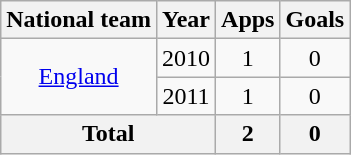<table class=wikitable style="text-align: center;">
<tr>
<th>National team</th>
<th>Year</th>
<th>Apps</th>
<th>Goals</th>
</tr>
<tr>
<td rowspan=2><a href='#'>England</a></td>
<td>2010</td>
<td>1</td>
<td>0</td>
</tr>
<tr>
<td>2011</td>
<td>1</td>
<td>0</td>
</tr>
<tr>
<th colspan=2>Total</th>
<th>2</th>
<th>0</th>
</tr>
</table>
